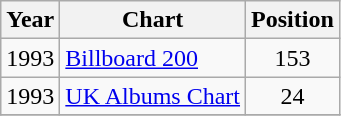<table class="wikitable">
<tr>
<th>Year</th>
<th>Chart</th>
<th>Position</th>
</tr>
<tr>
<td>1993</td>
<td><a href='#'>Billboard 200</a></td>
<td align="center">153</td>
</tr>
<tr>
<td>1993</td>
<td><a href='#'>UK Albums Chart</a></td>
<td align="center">24</td>
</tr>
<tr>
</tr>
</table>
